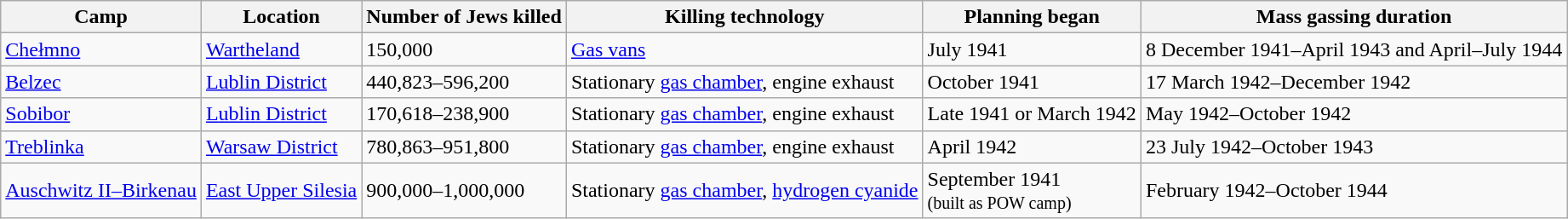<table class="wikitable" style="float:center; margin-left:1.0em">
<tr>
<th scope="col">Camp</th>
<th scope="col">Location</th>
<th scope="col">Number of Jews killed</th>
<th scope="col">Killing technology</th>
<th scope="col">Planning began</th>
<th scope="col">Mass gassing duration</th>
</tr>
<tr>
<td scope="row"><a href='#'>Chełmno</a></td>
<td><a href='#'>Wartheland</a></td>
<td>150,000</td>
<td><a href='#'>Gas vans</a></td>
<td>July 1941 </td>
<td>8 December 1941–April 1943 and April–July 1944</td>
</tr>
<tr>
<td scope="row"><a href='#'>Belzec</a></td>
<td><a href='#'>Lublin District</a></td>
<td>440,823–596,200</td>
<td>Stationary <a href='#'>gas chamber</a>, engine exhaust</td>
<td>October 1941</td>
<td>17 March 1942–December 1942</td>
</tr>
<tr>
<td scope="row"><a href='#'>Sobibor</a></td>
<td><a href='#'>Lublin District</a></td>
<td>170,618–238,900</td>
<td>Stationary <a href='#'>gas chamber</a>, engine exhaust</td>
<td>Late 1941 or March 1942</td>
<td>May 1942–October 1942</td>
</tr>
<tr>
<td scope="row"><a href='#'>Treblinka</a></td>
<td><a href='#'>Warsaw District</a></td>
<td>780,863–951,800</td>
<td>Stationary <a href='#'>gas chamber</a>, engine exhaust</td>
<td>April 1942 </td>
<td>23 July 1942–October 1943</td>
</tr>
<tr>
<td scope="row"><a href='#'>Auschwitz II–Birkenau</a></td>
<td><a href='#'>East Upper Silesia</a></td>
<td>900,000–1,000,000</td>
<td>Stationary <a href='#'>gas chamber</a>, <a href='#'>hydrogen cyanide</a></td>
<td>September 1941<br><small>(built as POW camp)</small></td>
<td>February 1942–October 1944</td>
</tr>
</table>
